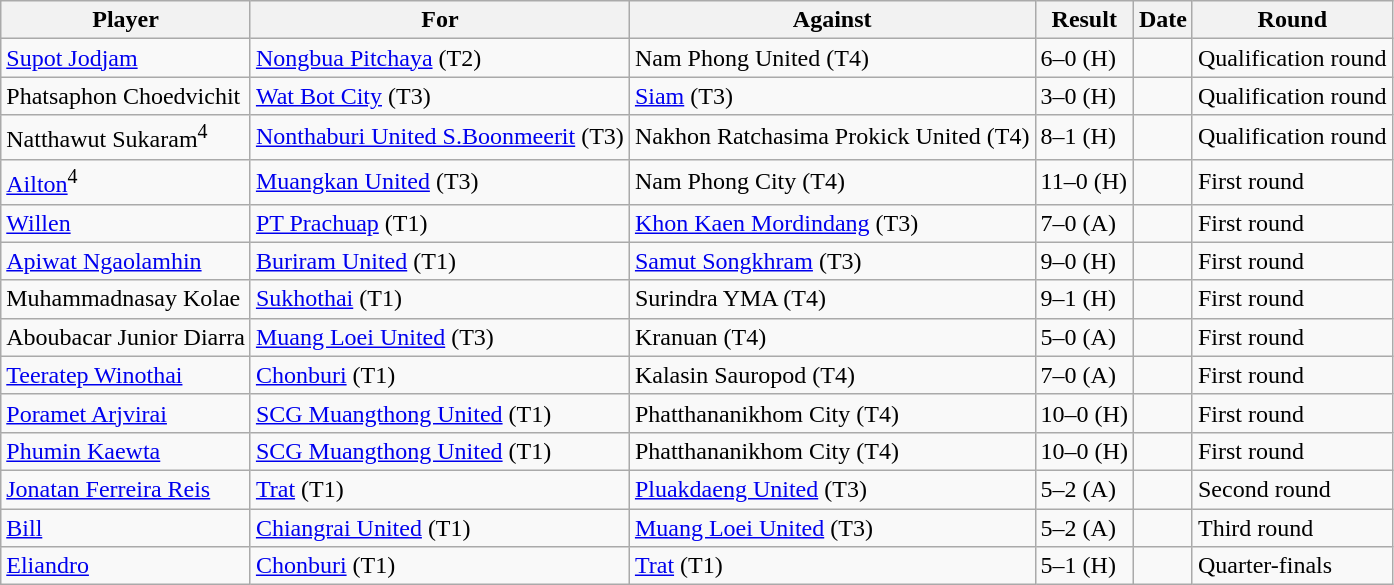<table class="wikitable sortable">
<tr>
<th>Player</th>
<th>For</th>
<th>Against</th>
<th align=center>Result</th>
<th>Date</th>
<th>Round</th>
</tr>
<tr>
<td> <a href='#'>Supot Jodjam</a></td>
<td><a href='#'>Nongbua Pitchaya</a> (T2)</td>
<td>Nam Phong United (T4)</td>
<td>6–0 (H)</td>
<td></td>
<td>Qualification round</td>
</tr>
<tr>
<td> Phatsaphon Choedvichit</td>
<td><a href='#'>Wat Bot City</a> (T3)</td>
<td><a href='#'>Siam</a> (T3)</td>
<td>3–0 (H)</td>
<td></td>
<td>Qualification round</td>
</tr>
<tr>
<td> Natthawut Sukaram<sup>4</sup></td>
<td><a href='#'>Nonthaburi United S.Boonmeerit</a> (T3)</td>
<td>Nakhon Ratchasima Prokick United (T4)</td>
<td>8–1 (H)</td>
<td></td>
<td>Qualification round</td>
</tr>
<tr>
<td> <a href='#'>Ailton</a><sup>4</sup></td>
<td><a href='#'>Muangkan United</a> (T3)</td>
<td>Nam Phong City (T4)</td>
<td>11–0 (H)</td>
<td></td>
<td>First round</td>
</tr>
<tr>
<td> <a href='#'>Willen</a></td>
<td><a href='#'>PT Prachuap</a> (T1)</td>
<td><a href='#'>Khon Kaen Mordindang</a> (T3)</td>
<td>7–0 (A)</td>
<td></td>
<td>First round</td>
</tr>
<tr>
<td> <a href='#'>Apiwat Ngaolamhin</a></td>
<td><a href='#'>Buriram United</a> (T1)</td>
<td><a href='#'>Samut Songkhram</a> (T3)</td>
<td>9–0 (H)</td>
<td></td>
<td>First round</td>
</tr>
<tr>
<td> Muhammadnasay Kolae</td>
<td><a href='#'>Sukhothai</a> (T1)</td>
<td>Surindra YMA (T4)</td>
<td>9–1 (H)</td>
<td></td>
<td>First round</td>
</tr>
<tr>
<td> Aboubacar Junior Diarra</td>
<td><a href='#'>Muang Loei United</a> (T3)</td>
<td>Kranuan (T4)</td>
<td>5–0 (A)</td>
<td></td>
<td>First round</td>
</tr>
<tr>
<td> <a href='#'>Teeratep Winothai</a></td>
<td><a href='#'>Chonburi</a> (T1)</td>
<td>Kalasin Sauropod (T4)</td>
<td>7–0 (A)</td>
<td></td>
<td>First round</td>
</tr>
<tr>
<td> <a href='#'>Poramet Arjvirai</a></td>
<td><a href='#'>SCG Muangthong United</a> (T1)</td>
<td>Phatthananikhom City (T4)</td>
<td>10–0 (H)</td>
<td></td>
<td>First round</td>
</tr>
<tr>
<td> <a href='#'>Phumin Kaewta</a></td>
<td><a href='#'>SCG Muangthong United</a> (T1)</td>
<td>Phatthananikhom City (T4)</td>
<td>10–0 (H)</td>
<td></td>
<td>First round</td>
</tr>
<tr>
<td> <a href='#'>Jonatan Ferreira Reis</a></td>
<td><a href='#'>Trat</a> (T1)</td>
<td><a href='#'>Pluakdaeng United</a> (T3)</td>
<td>5–2 (A)</td>
<td></td>
<td>Second round</td>
</tr>
<tr>
<td> <a href='#'>Bill</a></td>
<td><a href='#'>Chiangrai United</a> (T1)</td>
<td><a href='#'>Muang Loei United</a> (T3)</td>
<td>5–2 (A)</td>
<td></td>
<td>Third round</td>
</tr>
<tr>
<td> <a href='#'>Eliandro</a></td>
<td><a href='#'>Chonburi</a> (T1)</td>
<td><a href='#'>Trat</a> (T1)</td>
<td>5–1 (H)</td>
<td></td>
<td>Quarter-finals</td>
</tr>
</table>
